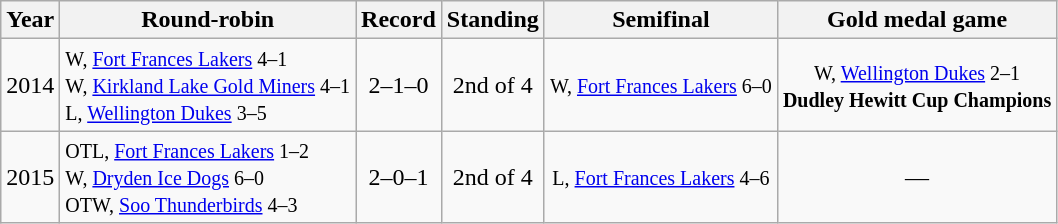<table class="wikitable" style="text-align:center;">
<tr>
<th>Year</th>
<th>Round-robin</th>
<th>Record</th>
<th>Standing</th>
<th>Semifinal</th>
<th>Gold medal game</th>
</tr>
<tr>
<td>2014</td>
<td align=left><small>W, <a href='#'>Fort Frances Lakers</a> 4–1<br>W, <a href='#'>Kirkland Lake Gold Miners</a> 4–1<br>L, <a href='#'>Wellington Dukes</a> 3–5</small></td>
<td>2–1–0</td>
<td>2nd of 4</td>
<td><small>W, <a href='#'>Fort Frances Lakers</a> 6–0 </small></td>
<td><small>W, <a href='#'>Wellington Dukes</a> 2–1<br><strong>Dudley Hewitt Cup Champions</strong></small></td>
</tr>
<tr>
<td>2015</td>
<td align=left><small>OTL, <a href='#'>Fort Frances Lakers</a> 1–2<br>W, <a href='#'>Dryden Ice Dogs</a> 6–0<br>OTW, <a href='#'>Soo Thunderbirds</a> 4–3</small></td>
<td>2–0–1</td>
<td>2nd of 4</td>
<td><small>L, <a href='#'>Fort Frances Lakers</a> 4–6</small></td>
<td>—</td>
</tr>
</table>
